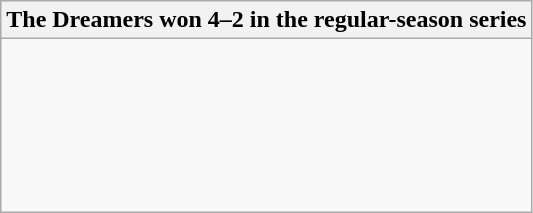<table class="wikitable collapsible collapsed">
<tr>
<th>The Dreamers won 4–2 in the regular-season series</th>
</tr>
<tr>
<td><br><br><br><br><br><br></td>
</tr>
</table>
